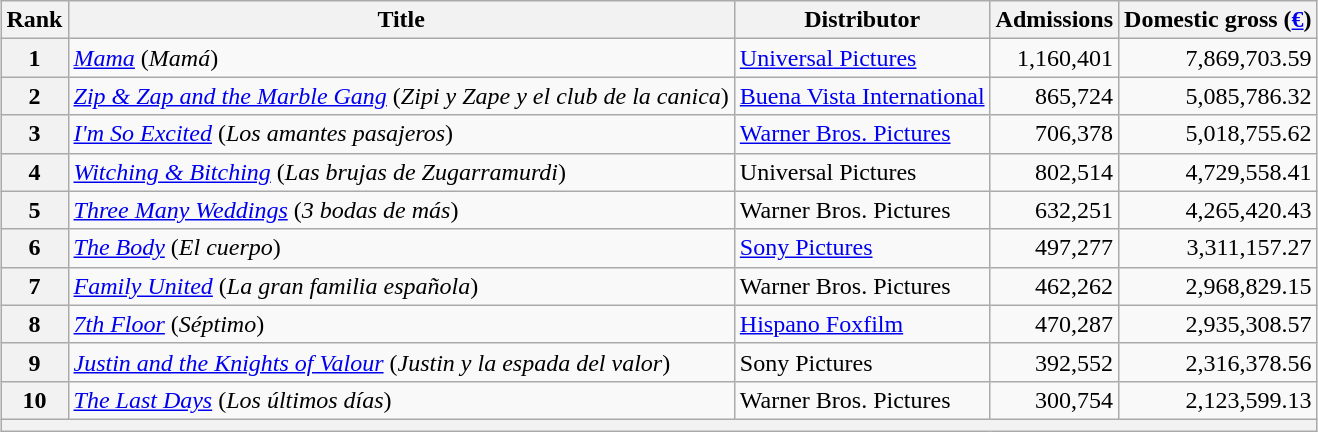<table class="wikitable" style="margin:1em auto;">
<tr>
<th>Rank</th>
<th>Title</th>
<th>Distributor</th>
<th>Admissions</th>
<th>Domestic gross (<a href='#'>€</a>)</th>
</tr>
<tr>
<th align = "center">1</th>
<td><em><a href='#'>Mama</a></em> (<em>Mamá</em>)</td>
<td><a href='#'>Universal Pictures</a></td>
<td align = "right">1,160,401</td>
<td align = "right">7,869,703.59</td>
</tr>
<tr>
<th align = "center">2</th>
<td><em><a href='#'>Zip & Zap and the Marble Gang</a></em> (<em>Zipi y Zape y el club de la canica</em>)</td>
<td><a href='#'>Buena Vista International</a></td>
<td align = "right">865,724</td>
<td align = "right">5,085,786.32</td>
</tr>
<tr>
<th align = "center">3</th>
<td><em><a href='#'>I'm So Excited</a></em> (<em>Los amantes pasajeros</em>)</td>
<td><a href='#'>Warner Bros. Pictures</a></td>
<td align = "right">706,378</td>
<td align = "right">5,018,755.62</td>
</tr>
<tr>
<th align = "center">4</th>
<td><em><a href='#'>Witching & Bitching</a></em> (<em>Las brujas de Zugarramurdi</em>)</td>
<td>Universal Pictures</td>
<td align = "right">802,514</td>
<td align = "right">4,729,558.41</td>
</tr>
<tr>
<th align = "center">5</th>
<td><em><a href='#'>Three Many Weddings</a></em> (<em>3 bodas de más</em>)</td>
<td>Warner Bros. Pictures</td>
<td align = "right">632,251</td>
<td align = "right">4,265,420.43</td>
</tr>
<tr>
<th align = "center">6</th>
<td><em><a href='#'>The Body</a></em> (<em>El cuerpo</em>) </td>
<td><a href='#'>Sony Pictures</a></td>
<td align = "right">497,277</td>
<td align = "right">3,311,157.27</td>
</tr>
<tr>
<th align = "center">7</th>
<td><em><a href='#'>Family United</a></em> (<em>La gran familia española</em>)</td>
<td>Warner Bros. Pictures</td>
<td align = "right">462,262</td>
<td align = "right">2,968,829.15</td>
</tr>
<tr>
<th align = "center">8</th>
<td><em><a href='#'>7th Floor</a></em> (<em>Séptimo</em>)</td>
<td><a href='#'>Hispano Foxfilm</a></td>
<td align = "right">470,287</td>
<td align = "right">2,935,308.57</td>
</tr>
<tr>
<th align = "center">9</th>
<td><em><a href='#'>Justin and the Knights of Valour</a></em> (<em>Justin y la espada del valor</em>)</td>
<td>Sony Pictures</td>
<td align = "right">392,552</td>
<td align = "right">2,316,378.56</td>
</tr>
<tr>
<th align = "center">10</th>
<td><em><a href='#'>The Last Days</a></em> (<em>Los últimos días</em>)</td>
<td>Warner Bros. Pictures</td>
<td align = "right">300,754</td>
<td align = "right">2,123,599.13</td>
</tr>
<tr>
<th align = "center" colspan = "5"></th>
</tr>
</table>
